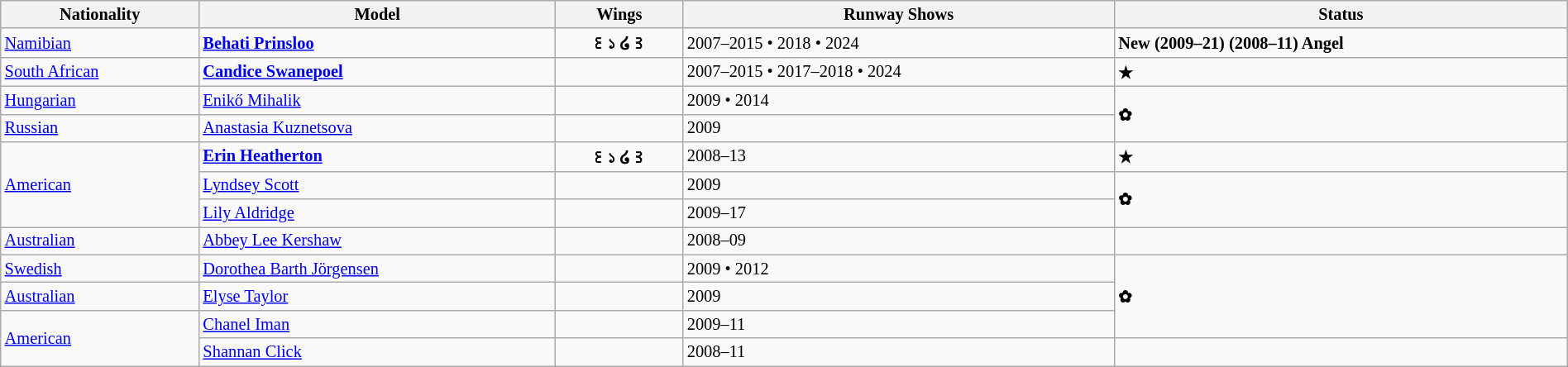<table class="sortable wikitable"  style="font-size:85%; width:100%;">
<tr>
<th style="text-align:center;">Nationality</th>
<th style="text-align:center;">Model</th>
<th style="text-align:center;">Wings</th>
<th style="text-align:center;">Runway Shows</th>
<th style="text-align:center;">Status</th>
</tr>
<tr>
<td> <a href='#'>Namibian</a></td>
<td><strong><a href='#'>Behati Prinsloo</a></strong></td>
<td align="center"><strong>꒰১ ໒꒱</strong></td>
<td>2007–2015 • 2018 • 2024</td>
<td><strong>New  (2009–21) </strong> <strong>(2008–11) Angel</strong></td>
</tr>
<tr>
<td> <a href='#'>South African</a></td>
<td><strong><a href='#'>Candice Swanepoel</a></strong></td>
<td></td>
<td>2007–2015 • 2017–2018 • 2024</td>
<td><strong>★</strong></td>
</tr>
<tr>
<td> <a href='#'>Hungarian</a></td>
<td><a href='#'>Enikő Mihalik</a></td>
<td></td>
<td>2009 • 2014</td>
<td rowspan="2"><strong>✿</strong></td>
</tr>
<tr>
<td> <a href='#'>Russian</a></td>
<td><a href='#'>Anastasia Kuznetsova</a></td>
<td></td>
<td>2009</td>
</tr>
<tr>
<td rowspan="3"> <a href='#'>American</a></td>
<td><strong><a href='#'>Erin Heatherton</a></strong></td>
<td align="center"><strong>꒰১ ໒꒱</strong></td>
<td>2008–13</td>
<td><strong>★</strong></td>
</tr>
<tr>
<td><a href='#'>Lyndsey Scott</a></td>
<td></td>
<td>2009</td>
<td rowspan="2"><strong>✿</strong></td>
</tr>
<tr>
<td><a href='#'>Lily Aldridge</a></td>
<td></td>
<td>2009–17</td>
</tr>
<tr>
<td> <a href='#'>Australian</a></td>
<td><a href='#'>Abbey Lee Kershaw</a></td>
<td></td>
<td>2008–09</td>
<td></td>
</tr>
<tr>
<td> <a href='#'>Swedish</a></td>
<td><a href='#'>Dorothea Barth Jörgensen</a></td>
<td></td>
<td>2009 • 2012</td>
<td rowspan="3"><strong>✿</strong></td>
</tr>
<tr>
<td> <a href='#'>Australian</a></td>
<td><a href='#'>Elyse Taylor</a></td>
<td></td>
<td>2009</td>
</tr>
<tr>
<td rowspan="2"> <a href='#'>American</a></td>
<td><a href='#'>Chanel Iman</a></td>
<td></td>
<td>2009–11</td>
</tr>
<tr>
<td><a href='#'>Shannan Click</a></td>
<td></td>
<td>2008–11</td>
<td></td>
</tr>
</table>
